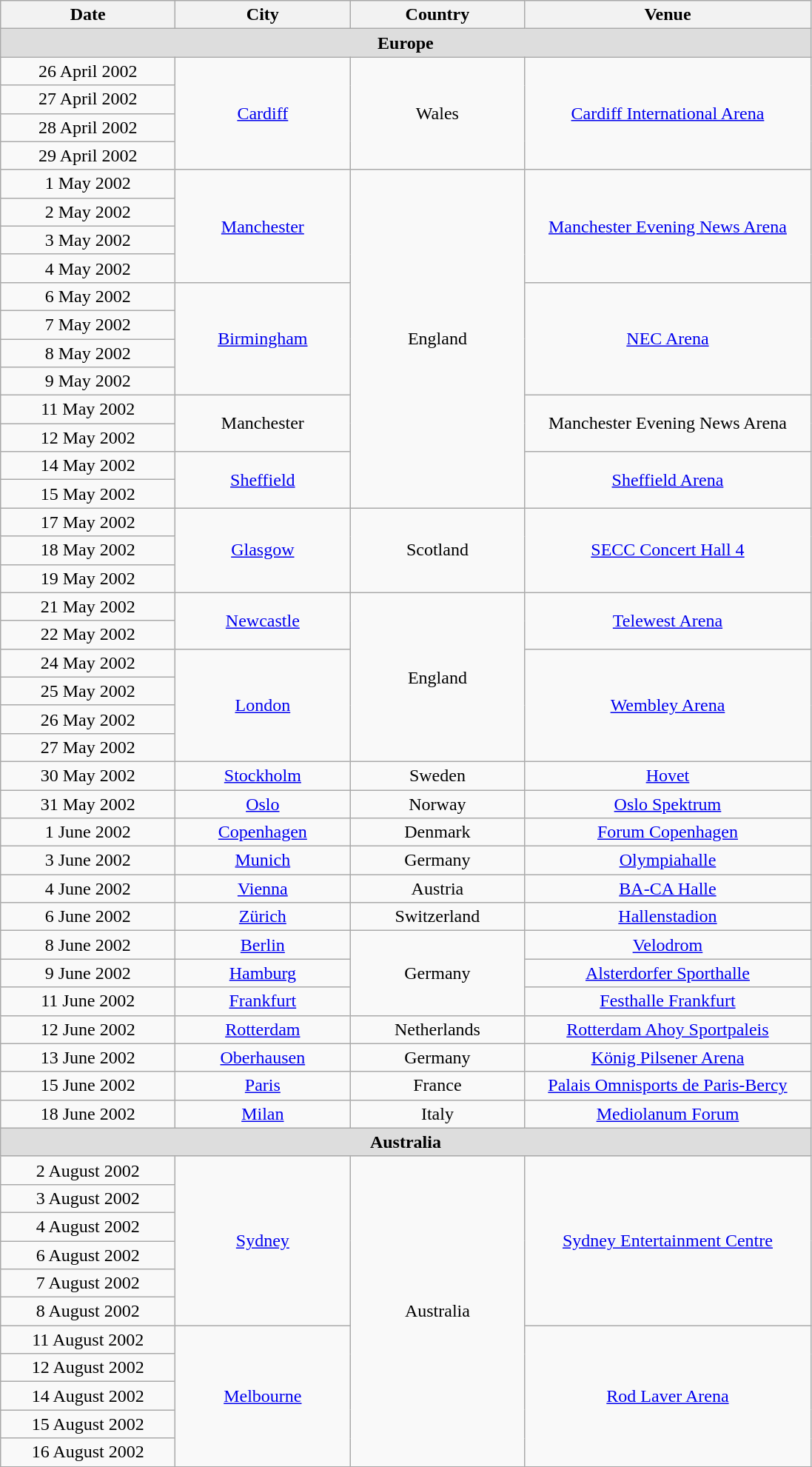<table class="wikitable" style="text-align:center;">
<tr>
<th width="150">Date</th>
<th width="150">City</th>
<th width="150">Country</th>
<th width="250">Venue</th>
</tr>
<tr bgcolor="#DDDDDD">
<td colspan=4><strong>Europe</strong></td>
</tr>
<tr>
<td>26 April 2002</td>
<td rowspan="4"><a href='#'>Cardiff</a></td>
<td rowspan="4">Wales</td>
<td rowspan="4"><a href='#'>Cardiff International Arena</a></td>
</tr>
<tr>
<td>27 April 2002</td>
</tr>
<tr>
<td>28 April 2002</td>
</tr>
<tr>
<td>29 April 2002</td>
</tr>
<tr>
<td>1 May 2002</td>
<td rowspan="4"><a href='#'>Manchester</a></td>
<td rowspan="12">England</td>
<td rowspan="4"><a href='#'>Manchester Evening News Arena</a></td>
</tr>
<tr>
<td>2 May 2002</td>
</tr>
<tr>
<td>3 May 2002</td>
</tr>
<tr>
<td>4 May 2002</td>
</tr>
<tr>
<td>6 May 2002</td>
<td rowspan="4"><a href='#'>Birmingham</a></td>
<td rowspan="4"><a href='#'>NEC Arena</a></td>
</tr>
<tr>
<td>7 May 2002</td>
</tr>
<tr>
<td>8 May 2002</td>
</tr>
<tr>
<td>9 May 2002</td>
</tr>
<tr>
<td>11 May 2002</td>
<td rowspan="2">Manchester</td>
<td rowspan="2">Manchester Evening News Arena</td>
</tr>
<tr>
<td>12 May 2002</td>
</tr>
<tr>
<td>14 May 2002</td>
<td rowspan="2"><a href='#'>Sheffield</a></td>
<td rowspan="2"><a href='#'>Sheffield Arena</a></td>
</tr>
<tr>
<td>15 May 2002</td>
</tr>
<tr>
<td>17 May 2002</td>
<td rowspan="3"><a href='#'>Glasgow</a></td>
<td rowspan="3">Scotland</td>
<td rowspan="3"><a href='#'>SECC Concert Hall 4</a></td>
</tr>
<tr>
<td>18 May 2002</td>
</tr>
<tr>
<td>19 May 2002</td>
</tr>
<tr>
<td>21 May 2002</td>
<td rowspan="2"><a href='#'>Newcastle</a></td>
<td rowspan="6">England</td>
<td rowspan="2"><a href='#'>Telewest Arena</a></td>
</tr>
<tr>
<td>22 May 2002</td>
</tr>
<tr>
<td>24 May 2002</td>
<td rowspan="4"><a href='#'>London</a></td>
<td rowspan="4"><a href='#'>Wembley Arena</a></td>
</tr>
<tr>
<td>25 May 2002</td>
</tr>
<tr>
<td>26 May 2002</td>
</tr>
<tr>
<td>27 May 2002</td>
</tr>
<tr>
<td>30 May 2002</td>
<td><a href='#'>Stockholm</a></td>
<td>Sweden</td>
<td><a href='#'>Hovet</a></td>
</tr>
<tr>
<td>31 May 2002</td>
<td><a href='#'>Oslo</a></td>
<td>Norway</td>
<td><a href='#'>Oslo Spektrum</a></td>
</tr>
<tr>
<td>1 June 2002</td>
<td><a href='#'>Copenhagen</a></td>
<td>Denmark</td>
<td><a href='#'>Forum Copenhagen</a></td>
</tr>
<tr>
<td>3 June 2002</td>
<td><a href='#'>Munich</a></td>
<td>Germany</td>
<td><a href='#'>Olympiahalle</a></td>
</tr>
<tr>
<td>4 June 2002</td>
<td><a href='#'>Vienna</a></td>
<td>Austria</td>
<td><a href='#'>BA-CA Halle</a></td>
</tr>
<tr>
<td>6 June 2002</td>
<td><a href='#'>Zürich</a></td>
<td>Switzerland</td>
<td><a href='#'>Hallenstadion</a></td>
</tr>
<tr>
<td>8 June 2002</td>
<td><a href='#'>Berlin</a></td>
<td rowspan="3">Germany</td>
<td><a href='#'>Velodrom</a></td>
</tr>
<tr>
<td>9 June 2002</td>
<td><a href='#'>Hamburg</a></td>
<td><a href='#'>Alsterdorfer Sporthalle</a></td>
</tr>
<tr>
<td>11 June 2002</td>
<td><a href='#'>Frankfurt</a></td>
<td><a href='#'>Festhalle Frankfurt</a></td>
</tr>
<tr>
<td>12 June 2002</td>
<td><a href='#'>Rotterdam</a></td>
<td>Netherlands</td>
<td><a href='#'>Rotterdam Ahoy Sportpaleis</a></td>
</tr>
<tr>
<td>13 June 2002</td>
<td><a href='#'>Oberhausen</a></td>
<td>Germany</td>
<td><a href='#'>König Pilsener Arena</a></td>
</tr>
<tr>
<td>15 June 2002</td>
<td><a href='#'>Paris</a></td>
<td>France</td>
<td><a href='#'>Palais Omnisports de Paris-Bercy</a></td>
</tr>
<tr>
<td>18 June 2002</td>
<td><a href='#'>Milan</a></td>
<td>Italy</td>
<td><a href='#'>Mediolanum Forum</a></td>
</tr>
<tr bgcolor="#DDDDDD">
<td colspan=4><strong>Australia</strong></td>
</tr>
<tr>
<td>2 August 2002</td>
<td rowspan="6"><a href='#'>Sydney</a></td>
<td rowspan="11">Australia</td>
<td rowspan="6"><a href='#'>Sydney Entertainment Centre</a></td>
</tr>
<tr>
<td>3 August 2002</td>
</tr>
<tr>
<td>4 August 2002</td>
</tr>
<tr>
<td>6 August 2002</td>
</tr>
<tr>
<td>7 August 2002</td>
</tr>
<tr>
<td>8 August 2002</td>
</tr>
<tr>
<td>11 August 2002</td>
<td rowspan="5"><a href='#'>Melbourne</a></td>
<td rowspan="5"><a href='#'>Rod Laver Arena</a></td>
</tr>
<tr>
<td>12 August 2002</td>
</tr>
<tr>
<td>14 August 2002</td>
</tr>
<tr>
<td>15 August 2002</td>
</tr>
<tr>
<td>16 August 2002</td>
</tr>
<tr>
</tr>
</table>
